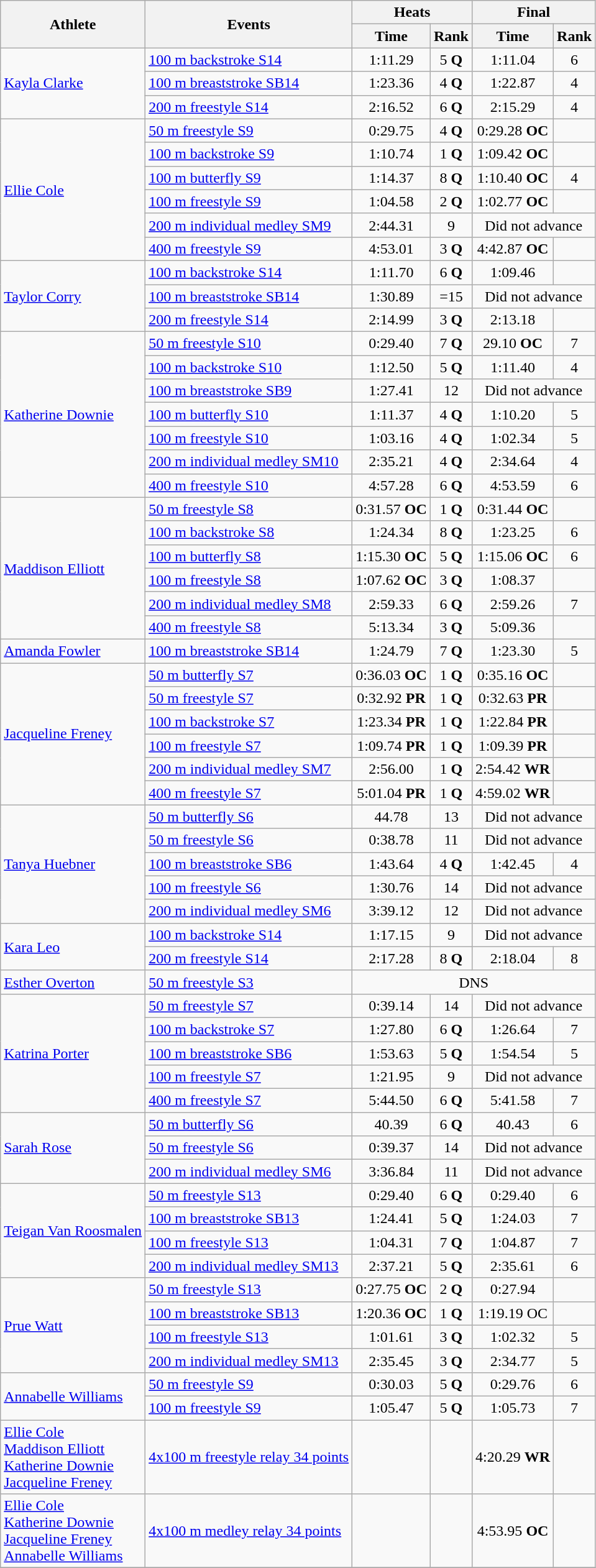<table class=wikitable>
<tr>
<th rowspan="2">Athlete</th>
<th rowspan="2">Events</th>
<th colspan="2">Heats</th>
<th colspan="2">Final</th>
</tr>
<tr>
<th>Time</th>
<th>Rank</th>
<th>Time</th>
<th>Rank</th>
</tr>
<tr>
<td rowspan="3"><a href='#'>Kayla Clarke</a></td>
<td><a href='#'>100 m backstroke S14</a></td>
<td align="center">1:11.29</td>
<td align="center">5 <strong>Q</strong></td>
<td align="center">1:11.04</td>
<td align="center">6</td>
</tr>
<tr>
<td><a href='#'>100 m breaststroke SB14</a></td>
<td align="center">1:23.36</td>
<td align="center">4 <strong>Q</strong></td>
<td align="center">1:22.87</td>
<td align="center">4</td>
</tr>
<tr>
<td><a href='#'>200 m freestyle S14</a></td>
<td align="center">2:16.52</td>
<td align="center">6 <strong>Q</strong></td>
<td align="center">2:15.29</td>
<td align="center">4</td>
</tr>
<tr>
<td rowspan="6"><a href='#'>Ellie Cole</a></td>
<td><a href='#'>50 m freestyle S9</a></td>
<td align="center">0:29.75</td>
<td align="center">4 <strong>Q</strong></td>
<td align="center">0:29.28 <strong>OC</strong></td>
<td align="center"></td>
</tr>
<tr>
<td><a href='#'>100 m backstroke S9</a></td>
<td align="center">1:10.74</td>
<td align="center">1 <strong>Q</strong></td>
<td align="center">1:09.42 <strong>OC</strong></td>
<td align="center"></td>
</tr>
<tr>
<td><a href='#'>100 m butterfly S9</a></td>
<td align="center">1:14.37</td>
<td align="center">8 <strong>Q</strong></td>
<td align="center">1:10.40 <strong>OC</strong></td>
<td align="center">4</td>
</tr>
<tr>
<td><a href='#'>100 m freestyle S9</a></td>
<td align="center">1:04.58</td>
<td align="center">2 <strong>Q</strong></td>
<td align="center">1:02.77 <strong>OC</strong></td>
<td align="center"></td>
</tr>
<tr>
<td><a href='#'>200 m individual medley SM9</a></td>
<td align="center">2:44.31</td>
<td align="center">9</td>
<td align="center" colspan=2>Did not advance</td>
</tr>
<tr>
<td><a href='#'>400 m freestyle S9</a></td>
<td align="center">4:53.01</td>
<td align="center">3 <strong>Q</strong></td>
<td align="center">4:42.87 <strong>OC</strong></td>
<td align="center"></td>
</tr>
<tr>
<td rowspan="3"><a href='#'>Taylor Corry</a></td>
<td><a href='#'>100 m backstroke S14</a></td>
<td align="center">1:11.70</td>
<td align="center">6 <strong>Q</strong></td>
<td align="center">1:09.46</td>
<td align="center"></td>
</tr>
<tr>
<td><a href='#'>100 m breaststroke SB14</a></td>
<td align="center">1:30.89</td>
<td align="center">=15</td>
<td align="center" colspan=2>Did not advance</td>
</tr>
<tr>
<td><a href='#'>200 m freestyle S14</a></td>
<td align="center">2:14.99</td>
<td align="center">3 <strong>Q</strong></td>
<td align="center">2:13.18</td>
<td align="center"></td>
</tr>
<tr>
<td rowspan="7"><a href='#'>Katherine Downie</a></td>
<td><a href='#'>50 m freestyle S10</a></td>
<td align="center">0:29.40</td>
<td align="center">7 <strong>Q</strong></td>
<td align="center">29.10 <strong>OC</strong></td>
<td align="center">7</td>
</tr>
<tr>
<td><a href='#'>100 m backstroke S10</a></td>
<td align="center">1:12.50</td>
<td align="center">5 <strong>Q</strong></td>
<td align="center">1:11.40</td>
<td align="center">4</td>
</tr>
<tr>
<td><a href='#'>100 m breaststroke SB9</a></td>
<td align="center">1:27.41</td>
<td align="center">12</td>
<td align="center" colspan=2>Did not advance</td>
</tr>
<tr>
<td><a href='#'>100 m butterfly S10</a></td>
<td align="center">1:11.37</td>
<td align="center">4 <strong>Q</strong></td>
<td align="center">1:10.20</td>
<td align="center">5</td>
</tr>
<tr>
<td><a href='#'>100 m freestyle S10</a></td>
<td align="center">1:03.16</td>
<td align="center">4 <strong>Q</strong></td>
<td align="center">1:02.34</td>
<td align="center">5</td>
</tr>
<tr>
<td><a href='#'>200 m individual medley SM10</a></td>
<td align="center">2:35.21</td>
<td align="center">4 <strong>Q</strong></td>
<td align="center">2:34.64</td>
<td align="center">4</td>
</tr>
<tr>
<td><a href='#'>400 m freestyle S10</a></td>
<td align="center">4:57.28</td>
<td align="center">6 <strong>Q</strong></td>
<td align="center">4:53.59</td>
<td align="center">6</td>
</tr>
<tr>
<td rowspan="6"><a href='#'>Maddison Elliott</a></td>
<td><a href='#'>50 m freestyle S8</a></td>
<td align="center">0:31.57 <strong>OC</strong></td>
<td align="center">1 <strong>Q</strong></td>
<td align="center">0:31.44 <strong>OC</strong></td>
<td align="center"></td>
</tr>
<tr>
<td><a href='#'>100 m backstroke S8</a></td>
<td align="center">1:24.34</td>
<td align="center">8 <strong>Q</strong></td>
<td align="center">1:23.25</td>
<td align="center">6</td>
</tr>
<tr>
<td><a href='#'>100 m butterfly S8</a></td>
<td align="center">1:15.30 <strong>OC</strong></td>
<td align="center">5 <strong>Q</strong></td>
<td align="center">1:15.06 <strong>OC</strong></td>
<td align="center">6</td>
</tr>
<tr>
<td><a href='#'>100 m freestyle S8</a></td>
<td align="center">1:07.62 <strong>OC</strong></td>
<td align="center">3 <strong>Q</strong></td>
<td align="center">1:08.37</td>
<td align="center"></td>
</tr>
<tr>
<td><a href='#'>200 m individual medley SM8</a></td>
<td align="center">2:59.33</td>
<td align="center">6 <strong>Q</strong></td>
<td align="center">2:59.26</td>
<td align="center">7</td>
</tr>
<tr>
<td><a href='#'>400 m freestyle S8</a></td>
<td align="center">5:13.34</td>
<td align="center">3 <strong>Q</strong></td>
<td align="center">5:09.36</td>
<td align="center"></td>
</tr>
<tr>
<td rowspan="1"><a href='#'>Amanda Fowler</a></td>
<td><a href='#'>100 m breaststroke SB14</a></td>
<td align="center">1:24.79</td>
<td align="center">7 <strong>Q</strong></td>
<td align="center">1:23.30</td>
<td align="center">5</td>
</tr>
<tr>
<td rowspan="6"><a href='#'>Jacqueline Freney</a></td>
<td><a href='#'>50 m butterfly S7</a></td>
<td align="center">0:36.03 <strong>OC</strong></td>
<td align="center">1 <strong>Q</strong></td>
<td align="center">0:35.16 <strong>OC</strong></td>
<td align="center"></td>
</tr>
<tr>
<td><a href='#'>50 m freestyle S7</a></td>
<td align="center">0:32.92 <strong>PR</strong></td>
<td align="center">1 <strong>Q</strong></td>
<td align="center">0:32.63 <strong>PR</strong></td>
<td align="center"></td>
</tr>
<tr>
<td><a href='#'>100 m backstroke S7</a></td>
<td align="center">1:23.34 <strong>PR</strong></td>
<td align="center">1 <strong>Q</strong></td>
<td align="center">1:22.84 <strong>PR</strong></td>
<td align="center"></td>
</tr>
<tr>
<td><a href='#'>100 m freestyle S7</a></td>
<td align="center">1:09.74 <strong>PR</strong></td>
<td align="center">1 <strong>Q</strong></td>
<td align="center">1:09.39 <strong>PR</strong></td>
<td align="center"></td>
</tr>
<tr>
<td><a href='#'>200 m individual medley SM7</a></td>
<td align="center">2:56.00</td>
<td align="center">1 <strong>Q</strong></td>
<td align="center">2:54.42 <strong>WR</strong></td>
<td align="center"></td>
</tr>
<tr>
<td><a href='#'>400 m freestyle S7</a></td>
<td align="center">5:01.04 <strong>PR</strong></td>
<td align="center">1 <strong>Q</strong></td>
<td align="center">4:59.02 <strong>WR</strong></td>
<td align="center"></td>
</tr>
<tr>
<td rowspan="5"><a href='#'>Tanya Huebner</a></td>
<td><a href='#'>50 m butterfly S6</a></td>
<td align="center">44.78</td>
<td align="center">13</td>
<td align="center" colspan=2>Did not advance</td>
</tr>
<tr>
<td><a href='#'>50 m freestyle S6</a></td>
<td align="center">0:38.78</td>
<td align="center">11</td>
<td align="center" colspan=2>Did not advance</td>
</tr>
<tr>
<td><a href='#'>100 m breaststroke SB6</a></td>
<td align="center">1:43.64</td>
<td align="center">4 <strong>Q</strong></td>
<td align="center">1:42.45</td>
<td align="center">4</td>
</tr>
<tr>
<td><a href='#'>100 m freestyle S6</a></td>
<td align="center">1:30.76</td>
<td align="center">14</td>
<td align="center" colspan=2>Did not advance</td>
</tr>
<tr>
<td><a href='#'>200 m individual medley SM6</a></td>
<td align="center">3:39.12</td>
<td align="center">12</td>
<td align="center" colspan=2>Did not advance</td>
</tr>
<tr>
<td rowspan="2"><a href='#'>Kara Leo</a></td>
<td><a href='#'>100 m backstroke S14</a></td>
<td align="center">1:17.15</td>
<td align="center">9</td>
<td align="center" colspan=2>Did not advance</td>
</tr>
<tr>
<td><a href='#'>200 m freestyle S14</a></td>
<td align="center">2:17.28</td>
<td align="center">8 <strong>Q</strong></td>
<td align="center">2:18.04</td>
<td align="center">8</td>
</tr>
<tr>
<td rowspan="1"><a href='#'>Esther Overton</a></td>
<td><a href='#'>50 m freestyle S3</a></td>
<td align="center" colspan=4>DNS</td>
</tr>
<tr>
<td rowspan="5"><a href='#'>Katrina Porter</a></td>
<td><a href='#'>50 m freestyle S7</a></td>
<td align="center">0:39.14</td>
<td align="center">14</td>
<td align="center" colspan=2>Did not advance</td>
</tr>
<tr>
<td><a href='#'>100 m backstroke S7</a></td>
<td align="center">1:27.80</td>
<td align="center">6 <strong>Q</strong></td>
<td align="center">1:26.64</td>
<td align="center">7</td>
</tr>
<tr>
<td><a href='#'>100 m breaststroke SB6</a></td>
<td align="center">1:53.63</td>
<td align="center">5 <strong>Q</strong></td>
<td align="center">1:54.54</td>
<td align="center">5</td>
</tr>
<tr>
<td><a href='#'>100 m freestyle S7</a></td>
<td align="center">1:21.95</td>
<td align="center">9</td>
<td align="center" colspan=2>Did not advance</td>
</tr>
<tr>
<td><a href='#'>400 m freestyle S7</a></td>
<td align="center">5:44.50</td>
<td align="center">6 <strong>Q</strong></td>
<td align="center">5:41.58</td>
<td align="center">7</td>
</tr>
<tr>
<td rowspan="3"><a href='#'>Sarah Rose</a></td>
<td><a href='#'>50 m butterfly S6</a></td>
<td align="center">40.39</td>
<td align="center">6 <strong>Q</strong></td>
<td align="center">40.43</td>
<td align="center">6</td>
</tr>
<tr>
<td><a href='#'>50 m freestyle S6</a></td>
<td align="center">0:39.37</td>
<td align="center">14</td>
<td align="center" colspan=2>Did not advance</td>
</tr>
<tr>
<td><a href='#'>200 m individual medley SM6</a></td>
<td align="center">3:36.84</td>
<td align="center">11</td>
<td align="center" colspan=2>Did not advance</td>
</tr>
<tr>
<td rowspan="4"><a href='#'>Teigan Van Roosmalen</a></td>
<td><a href='#'>50 m freestyle S13</a></td>
<td align="center">0:29.40</td>
<td align="center">6 <strong>Q</strong></td>
<td align="center">0:29.40</td>
<td align="center">6</td>
</tr>
<tr>
<td><a href='#'>100 m breaststroke SB13</a></td>
<td align="center">1:24.41</td>
<td align="center">5 <strong>Q</strong></td>
<td align="center">1:24.03</td>
<td align="center">7</td>
</tr>
<tr>
<td><a href='#'>100 m freestyle S13</a></td>
<td align="center">1:04.31</td>
<td align="center">7 <strong>Q</strong></td>
<td align="center">1:04.87</td>
<td align="center">7</td>
</tr>
<tr>
<td><a href='#'>200 m individual medley SM13</a></td>
<td align="center">2:37.21</td>
<td align="center">5 <strong>Q</strong></td>
<td align="center">2:35.61</td>
<td align="center">6</td>
</tr>
<tr>
<td rowspan="4"><a href='#'>Prue Watt</a></td>
<td><a href='#'>50 m freestyle S13</a></td>
<td align="center">0:27.75 <strong>OC</strong></td>
<td align="center">2 <strong>Q</strong></td>
<td align="center">0:27.94</td>
<td align="center"></td>
</tr>
<tr>
<td><a href='#'>100 m breaststroke SB13</a></td>
<td align="center">1:20.36 <strong>OC</strong></td>
<td align="center">1 <strong>Q</strong></td>
<td align="center">1:19.19 OC</td>
<td align="center"></td>
</tr>
<tr>
<td><a href='#'>100 m freestyle S13</a></td>
<td align="center">1:01.61</td>
<td align="center">3 <strong>Q</strong></td>
<td align="center">1:02.32</td>
<td align="center">5</td>
</tr>
<tr>
<td><a href='#'>200 m individual medley SM13</a></td>
<td align="center">2:35.45</td>
<td align="center">3 <strong>Q</strong></td>
<td align="center">2:34.77</td>
<td align="center">5</td>
</tr>
<tr>
<td rowspan="2"><a href='#'>Annabelle Williams</a></td>
<td><a href='#'>50 m freestyle S9</a></td>
<td align="center">0:30.03</td>
<td align="center">5 <strong>Q</strong></td>
<td align="center">0:29.76</td>
<td align="center">6</td>
</tr>
<tr>
<td><a href='#'>100 m freestyle S9</a></td>
<td align="center">1:05.47</td>
<td align="center">5 <strong>Q</strong></td>
<td align="center">1:05.73</td>
<td align="center">7</td>
</tr>
<tr>
<td rowspan="1"><a href='#'>Ellie Cole</a><br><a href='#'>Maddison Elliott</a><br><a href='#'>Katherine Downie</a><br><a href='#'>Jacqueline Freney</a></td>
<td><a href='#'>4x100 m freestyle relay 34 points</a></td>
<td align="center"></td>
<td align="center"></td>
<td align="center">4:20.29 <strong>WR</strong></td>
<td align="center"></td>
</tr>
<tr>
<td rowspan="1"><a href='#'>Ellie Cole</a><br><a href='#'>Katherine Downie</a><br><a href='#'>Jacqueline Freney</a><br><a href='#'>Annabelle Williams</a></td>
<td><a href='#'>4x100 m medley relay 34 points</a></td>
<td align="center"></td>
<td align="center"></td>
<td align="center">4:53.95 <strong>OC</strong></td>
<td align="center"></td>
</tr>
<tr>
</tr>
</table>
